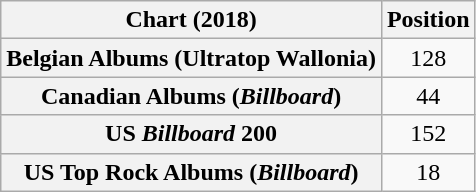<table class="wikitable sortable plainrowheaders" style="text-align:center">
<tr>
<th scope="col">Chart (2018)</th>
<th scope="col">Position</th>
</tr>
<tr>
<th scope="row">Belgian Albums (Ultratop Wallonia)</th>
<td>128</td>
</tr>
<tr>
<th scope="row">Canadian Albums (<em>Billboard</em>)</th>
<td>44</td>
</tr>
<tr>
<th scope="row">US <em>Billboard</em> 200</th>
<td>152</td>
</tr>
<tr>
<th scope="row">US Top Rock Albums (<em>Billboard</em>)</th>
<td>18</td>
</tr>
</table>
